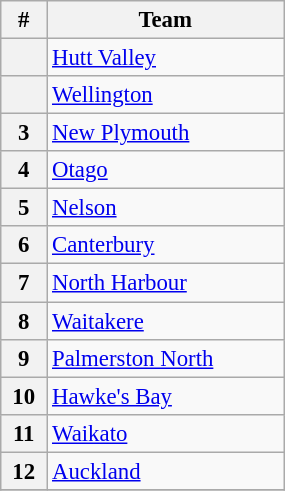<table class="wikitable" width="15%" style="font-size:95%; text-align:center">
<tr>
<th>#</th>
<th>Team</th>
</tr>
<tr>
<th></th>
<td align=left><a href='#'>Hutt Valley</a></td>
</tr>
<tr>
<th></th>
<td align=left><a href='#'>Wellington</a></td>
</tr>
<tr>
<th>3</th>
<td align=left><a href='#'>New Plymouth</a></td>
</tr>
<tr>
<th>4</th>
<td align=left><a href='#'>Otago</a></td>
</tr>
<tr>
<th>5</th>
<td align=left><a href='#'>Nelson</a></td>
</tr>
<tr>
<th>6</th>
<td align=left><a href='#'>Canterbury</a></td>
</tr>
<tr>
<th>7</th>
<td align=left><a href='#'>North Harbour</a></td>
</tr>
<tr>
<th>8</th>
<td align=left><a href='#'>Waitakere</a></td>
</tr>
<tr>
<th>9</th>
<td align=left><a href='#'>Palmerston North</a></td>
</tr>
<tr>
<th>10</th>
<td align=left><a href='#'>Hawke's Bay</a></td>
</tr>
<tr>
<th>11</th>
<td align=left><a href='#'>Waikato</a></td>
</tr>
<tr>
<th>12</th>
<td align=left><a href='#'>Auckland</a></td>
</tr>
<tr>
</tr>
</table>
